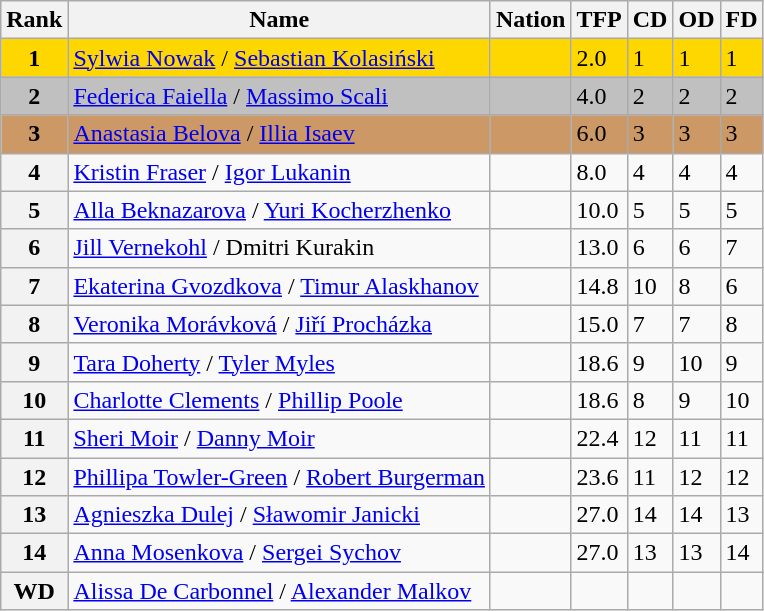<table class="wikitable">
<tr>
<th>Rank</th>
<th>Name</th>
<th>Nation</th>
<th>TFP</th>
<th>CD</th>
<th>OD</th>
<th>FD</th>
</tr>
<tr bgcolor="gold">
<td align="center"><strong>1</strong></td>
<td><a href='#'>Sylwia Nowak</a> / <a href='#'>Sebastian Kolasiński</a></td>
<td></td>
<td>2.0</td>
<td>1</td>
<td>1</td>
<td>1</td>
</tr>
<tr bgcolor="silver">
<td align="center"><strong>2</strong></td>
<td><a href='#'>Federica Faiella</a> / <a href='#'>Massimo Scali</a></td>
<td></td>
<td>4.0</td>
<td>2</td>
<td>2</td>
<td>2</td>
</tr>
<tr bgcolor="cc9966">
<td align="center"><strong>3</strong></td>
<td><a href='#'>Anastasia Belova</a> / <a href='#'>Illia Isaev</a></td>
<td></td>
<td>6.0</td>
<td>3</td>
<td>3</td>
<td>3</td>
</tr>
<tr>
<th>4</th>
<td><a href='#'>Kristin Fraser</a> / <a href='#'>Igor Lukanin</a></td>
<td></td>
<td>8.0</td>
<td>4</td>
<td>4</td>
<td>4</td>
</tr>
<tr>
<th>5</th>
<td><a href='#'>Alla Beknazarova</a> / <a href='#'>Yuri Kocherzhenko</a></td>
<td></td>
<td>10.0</td>
<td>5</td>
<td>5</td>
<td>5</td>
</tr>
<tr>
<th>6</th>
<td><a href='#'>Jill Vernekohl</a> / Dmitri Kurakin</td>
<td></td>
<td>13.0</td>
<td>6</td>
<td>6</td>
<td>7</td>
</tr>
<tr>
<th>7</th>
<td><a href='#'>Ekaterina Gvozdkova</a> / <a href='#'>Timur Alaskhanov</a></td>
<td></td>
<td>14.8</td>
<td>10</td>
<td>8</td>
<td>6</td>
</tr>
<tr>
<th>8</th>
<td><a href='#'>Veronika Morávková</a> / <a href='#'>Jiří Procházka</a></td>
<td></td>
<td>15.0</td>
<td>7</td>
<td>7</td>
<td>8</td>
</tr>
<tr>
<th>9</th>
<td><a href='#'>Tara Doherty</a> / <a href='#'>Tyler Myles</a></td>
<td></td>
<td>18.6</td>
<td>9</td>
<td>10</td>
<td>9</td>
</tr>
<tr>
<th>10</th>
<td><a href='#'>Charlotte Clements</a> / <a href='#'>Phillip Poole</a></td>
<td></td>
<td>18.6</td>
<td>8</td>
<td>9</td>
<td>10</td>
</tr>
<tr>
<th>11</th>
<td><a href='#'>Sheri Moir</a> / <a href='#'>Danny Moir</a></td>
<td></td>
<td>22.4</td>
<td>12</td>
<td>11</td>
<td>11</td>
</tr>
<tr>
<th>12</th>
<td><a href='#'>Phillipa Towler-Green</a> / <a href='#'>Robert Burgerman</a></td>
<td></td>
<td>23.6</td>
<td>11</td>
<td>12</td>
<td>12</td>
</tr>
<tr>
<th>13</th>
<td><a href='#'>Agnieszka Dulej</a> / <a href='#'>Sławomir Janicki</a></td>
<td></td>
<td>27.0</td>
<td>14</td>
<td>14</td>
<td>13</td>
</tr>
<tr>
<th>14</th>
<td><a href='#'>Anna Mosenkova</a> / <a href='#'>Sergei Sychov</a></td>
<td></td>
<td>27.0</td>
<td>13</td>
<td>13</td>
<td>14</td>
</tr>
<tr>
<th>WD</th>
<td><a href='#'>Alissa De Carbonnel</a> / <a href='#'>Alexander Malkov</a></td>
<td></td>
<td></td>
<td></td>
<td></td>
<td></td>
</tr>
</table>
